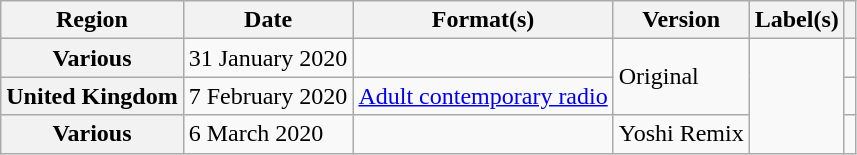<table class="wikitable plainrowheaders">
<tr>
<th scope="col">Region</th>
<th scope="col">Date</th>
<th scope="col">Format(s)</th>
<th scope="col">Version</th>
<th scope="col">Label(s)</th>
<th scope="col"></th>
</tr>
<tr>
<th scope="row">Various</th>
<td>31 January 2020</td>
<td></td>
<td rowspan="2">Original</td>
<td rowspan="3"></td>
<td style="text-align:center;"></td>
</tr>
<tr>
<th scope="row">United Kingdom</th>
<td>7 February 2020</td>
<td><a href='#'>Adult contemporary radio</a></td>
<td style="text-align:center;"></td>
</tr>
<tr>
<th scope="row">Various</th>
<td>6 March 2020</td>
<td></td>
<td>Yoshi Remix</td>
<td style="text-align:center;"></td>
</tr>
</table>
